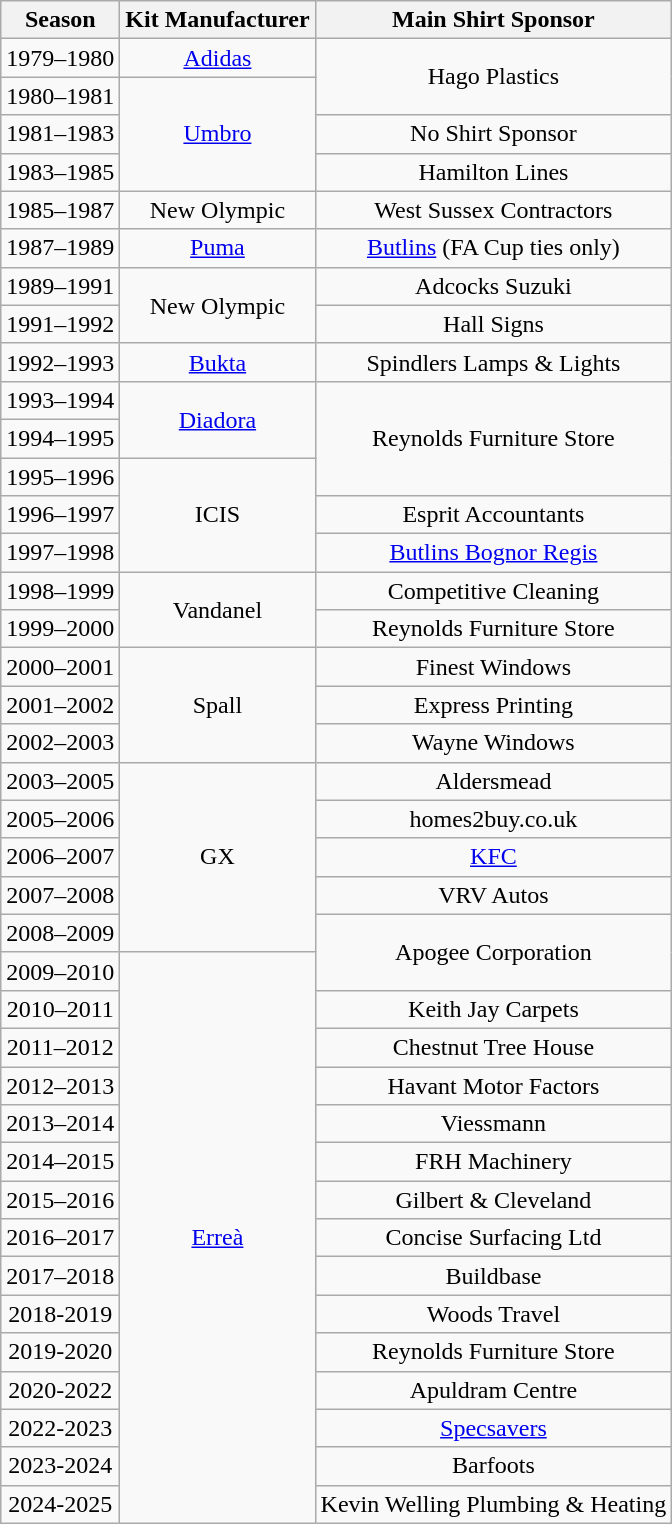<table class="wikitable" style="text-align: center">
<tr>
<th>Season</th>
<th>Kit Manufacturer</th>
<th>Main Shirt Sponsor</th>
</tr>
<tr>
<td>1979–1980</td>
<td><a href='#'>Adidas</a></td>
<td rowspan=2>Hago Plastics</td>
</tr>
<tr>
<td>1980–1981</td>
<td rowspan=3><a href='#'>Umbro</a></td>
</tr>
<tr>
<td>1981–1983</td>
<td>No Shirt Sponsor</td>
</tr>
<tr>
<td>1983–1985</td>
<td>Hamilton Lines</td>
</tr>
<tr>
<td>1985–1987</td>
<td>New Olympic</td>
<td>West Sussex Contractors</td>
</tr>
<tr>
<td>1987–1989</td>
<td><a href='#'>Puma</a></td>
<td><a href='#'>Butlins</a> (FA Cup ties only)</td>
</tr>
<tr>
<td>1989–1991</td>
<td rowspan=2>New Olympic</td>
<td>Adcocks Suzuki</td>
</tr>
<tr>
<td>1991–1992</td>
<td>Hall Signs</td>
</tr>
<tr>
<td>1992–1993</td>
<td><a href='#'>Bukta</a></td>
<td>Spindlers Lamps & Lights</td>
</tr>
<tr>
<td>1993–1994</td>
<td rowspan=2><a href='#'>Diadora</a></td>
<td rowspan=3>Reynolds Furniture Store</td>
</tr>
<tr>
<td>1994–1995</td>
</tr>
<tr>
<td>1995–1996</td>
<td rowspan=3>ICIS</td>
</tr>
<tr>
<td>1996–1997</td>
<td>Esprit Accountants</td>
</tr>
<tr>
<td>1997–1998</td>
<td><a href='#'>Butlins Bognor Regis</a></td>
</tr>
<tr>
<td>1998–1999</td>
<td rowspan=2>Vandanel</td>
<td>Competitive Cleaning</td>
</tr>
<tr>
<td>1999–2000</td>
<td>Reynolds Furniture Store</td>
</tr>
<tr>
<td>2000–2001</td>
<td rowspan=3>Spall</td>
<td>Finest Windows</td>
</tr>
<tr>
<td>2001–2002</td>
<td>Express Printing</td>
</tr>
<tr>
<td>2002–2003</td>
<td>Wayne Windows</td>
</tr>
<tr>
<td>2003–2005</td>
<td rowspan=5>GX</td>
<td>Aldersmead</td>
</tr>
<tr>
<td>2005–2006</td>
<td>homes2buy.co.uk</td>
</tr>
<tr>
<td>2006–2007</td>
<td><a href='#'>KFC</a></td>
</tr>
<tr>
<td>2007–2008</td>
<td>VRV Autos</td>
</tr>
<tr>
<td>2008–2009</td>
<td rowspan=2>Apogee Corporation</td>
</tr>
<tr>
<td>2009–2010</td>
<td rowspan=15><a href='#'>Erreà</a></td>
</tr>
<tr>
<td>2010–2011</td>
<td>Keith Jay Carpets</td>
</tr>
<tr>
<td>2011–2012</td>
<td>Chestnut Tree House</td>
</tr>
<tr>
<td>2012–2013</td>
<td>Havant Motor Factors</td>
</tr>
<tr>
<td>2013–2014</td>
<td>Viessmann</td>
</tr>
<tr>
<td>2014–2015</td>
<td>FRH Machinery</td>
</tr>
<tr>
<td>2015–2016</td>
<td>Gilbert & Cleveland</td>
</tr>
<tr>
<td>2016–2017</td>
<td>Concise Surfacing Ltd</td>
</tr>
<tr>
<td>2017–2018</td>
<td>Buildbase</td>
</tr>
<tr>
<td>2018-2019</td>
<td>Woods Travel</td>
</tr>
<tr>
<td>2019-2020</td>
<td>Reynolds Furniture Store</td>
</tr>
<tr>
<td>2020-2022</td>
<td>Apuldram Centre</td>
</tr>
<tr>
<td>2022-2023</td>
<td><a href='#'>Specsavers</a></td>
</tr>
<tr>
<td>2023-2024</td>
<td>Barfoots</td>
</tr>
<tr>
<td>2024-2025</td>
<td>Kevin Welling Plumbing & Heating</td>
</tr>
</table>
